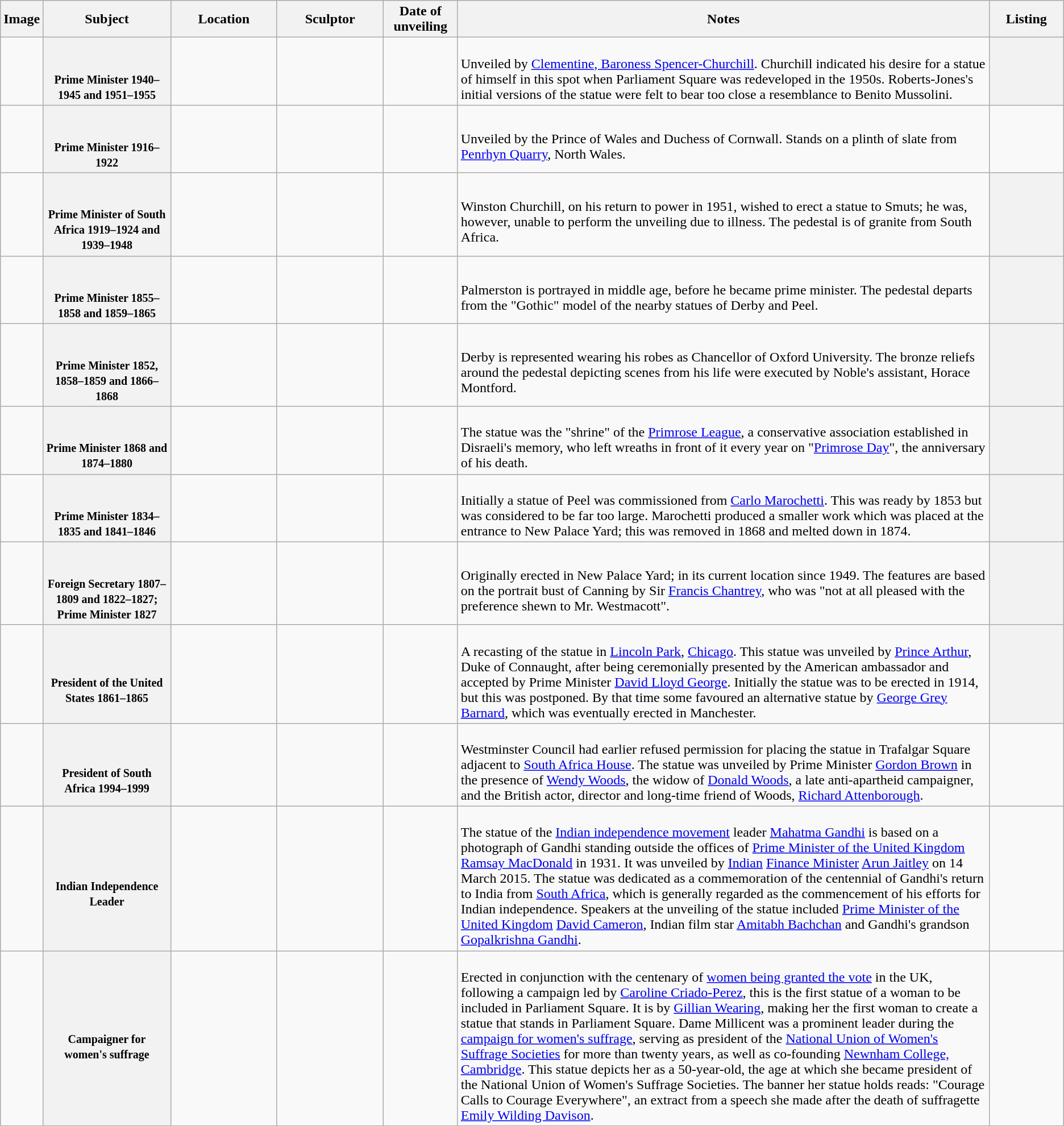<table class="wikitable sortable">
<tr>
<th class="unsortable">Image</th>
<th style="width:12%;">Subject</th>
<th style="width:10%;">Location</th>
<th style="width:10%;">Sculptor</th>
<th style="width:7%">Date of unveiling</th>
<th class="unsortable">Notes</th>
<th style="width:7%">Listing</th>
</tr>
<tr>
<td></td>
<th><br><br><small>Prime Minister 1940–1945 and 1951–1955</small></th>
<td> <br><br><small></small></td>
<td></td>
<td></td>
<td><br>Unveiled by <a href='#'>Clementine, Baroness Spencer-Churchill</a>. Churchill indicated his desire for a statue of himself in this spot when Parliament Square was redeveloped in the 1950s. Roberts-Jones's initial versions of the statue were felt to bear too close a resemblance to Benito Mussolini.</td>
<th></th>
</tr>
<tr>
<td></td>
<th><br><br><small>Prime Minister 1916–1922</small></th>
<td></td>
<td></td>
<td></td>
<td><br>Unveiled by the Prince of Wales and Duchess of Cornwall. Stands on a plinth of slate from <a href='#'>Penrhyn Quarry</a>, North Wales.</td>
<td></td>
</tr>
<tr>
<td></td>
<th><br><br><small>Prime Minister of South Africa 1919–1924 and 1939–1948</small></th>
<td> <br><br><small></small></td>
<td></td>
<td></td>
<td><br>Winston Churchill, on his return to power in 1951, wished to erect a statue to Smuts; he was, however, unable to perform the unveiling due to illness. The pedestal is of granite from South Africa.</td>
<th></th>
</tr>
<tr>
<td></td>
<th><br><br><small>Prime Minister 1855–1858 and 1859–1865</small></th>
<td> <br><br><small></small></td>
<td></td>
<td></td>
<td><br>Palmerston is portrayed in middle age, before he became prime minister. The pedestal departs from the "Gothic" model of the nearby statues of Derby and Peel.</td>
<th></th>
</tr>
<tr>
<td></td>
<th><br><br><small>Prime Minister 1852, 1858–1859 and 1866–1868</small></th>
<td> <br><br><small></small></td>
<td></td>
<td></td>
<td><br>Derby is represented wearing his robes as Chancellor of Oxford University. The bronze reliefs around the pedestal depicting scenes from his life were executed by Noble's assistant, Horace Montford.</td>
<th></th>
</tr>
<tr>
<td></td>
<th><br><br><small>Prime Minister 1868 and 1874–1880</small></th>
<td> <br><br><small></small></td>
<td></td>
<td></td>
<td><br>The statue was the "shrine" of the <a href='#'>Primrose League</a>, a conservative association established in Disraeli's memory, who left wreaths in front of it every year on "<a href='#'>Primrose Day</a>", the anniversary of his death.</td>
<th></th>
</tr>
<tr>
<td></td>
<th><br><br><small>Prime Minister 1834–1835 and 1841–1846</small></th>
<td> <br><br><small></small></td>
<td></td>
<td></td>
<td><br>Initially a statue of Peel was commissioned from <a href='#'>Carlo Marochetti</a>. This was ready by 1853 but was considered to be far too large. Marochetti produced a smaller work which was placed at the entrance to New Palace Yard; this was removed in 1868 and melted down in 1874.</td>
<th></th>
</tr>
<tr>
<td></td>
<th><br><br><small>Foreign Secretary 1807–1809 and 1822–1827; Prime Minister 1827</small></th>
<td> <br><br><small></small></td>
<td></td>
<td></td>
<td><br>Originally erected in New Palace Yard; in its current location since 1949. The features are based on the portrait bust of Canning by Sir <a href='#'>Francis Chantrey</a>, who was "not at all pleased with the preference shewn to Mr. Westmacott".</td>
<th></th>
</tr>
<tr>
<td></td>
<th><br><br><small>President of the United States 1861–1865</small></th>
<td> <br><br><small></small></td>
<td></td>
<td></td>
<td><br>A recasting of the statue in <a href='#'>Lincoln Park</a>, <a href='#'>Chicago</a>. This statue was unveiled by <a href='#'>Prince Arthur</a>, Duke of Connaught, after being ceremonially presented by the American ambassador and accepted by Prime Minister <a href='#'>David Lloyd George</a>.  Initially the statue was to be erected in 1914, but this was postponed.  By that time some favoured an alternative statue by <a href='#'>George Grey Barnard</a>, which was eventually erected in Manchester.</td>
<th></th>
</tr>
<tr>
<td></td>
<th><br><br><small>President of South Africa 1994–1999</small></th>
<td> <br><br><small></small></td>
<td></td>
<td></td>
<td><br>Westminster Council had earlier refused permission for placing the statue in Trafalgar Square adjacent to <a href='#'>South Africa House</a>. The statue was unveiled by Prime Minister <a href='#'>Gordon Brown</a> in the presence of <a href='#'>Wendy Woods</a>, the widow of <a href='#'>Donald Woods</a>, a late anti-apartheid campaigner, and the British actor, director and long-time friend of Woods, <a href='#'>Richard Attenborough</a>.</td>
<td></td>
</tr>
<tr>
<td></td>
<th> <br><br><small>Indian Independence Leader</small></th>
<td> <br><br><small></small></td>
<td></td>
<td></td>
<td><br>The statue of the <a href='#'>Indian independence movement</a> leader <a href='#'>Mahatma Gandhi</a> is based on a photograph of Gandhi standing outside the offices of <a href='#'>Prime Minister of the United Kingdom</a> <a href='#'>Ramsay MacDonald</a> in 1931. It was unveiled by <a href='#'>Indian</a> <a href='#'>Finance Minister</a> <a href='#'>Arun Jaitley</a> on 14 March 2015. The statue was dedicated as a commemoration of the centennial of Gandhi's return to India from <a href='#'>South Africa</a>, which is generally regarded as the commencement of his efforts for Indian independence. Speakers at the unveiling of the statue included <a href='#'>Prime Minister of the United Kingdom</a> <a href='#'>David Cameron</a>, Indian film star <a href='#'>Amitabh Bachchan</a> and Gandhi's grandson <a href='#'>Gopalkrishna Gandhi</a>.</td>
<td></td>
</tr>
<tr>
<td></td>
<th><br><small>Campaigner for women's suffrage</small></th>
<td> <br><br><small></small></td>
<td></td>
<td></td>
<td><br>Erected in conjunction with the centenary of <a href='#'>women being granted the vote</a> in the UK, following a campaign led by <a href='#'>Caroline Criado-Perez</a>, this is the first statue of a woman to be included in Parliament Square. It is by <a href='#'>Gillian Wearing</a>, making her the first woman to create a statue that stands in Parliament Square. Dame Millicent was a prominent leader during the <a href='#'>campaign for women's suffrage</a>, serving as president of the <a href='#'>National Union of Women's Suffrage Societies</a> for more than twenty years, as well as co-founding <a href='#'>Newnham College, Cambridge</a>. This statue depicts her as a 50-year-old, the age at which she became president of the National Union of Women's Suffrage Societies. The banner her statue holds reads: "Courage Calls to Courage Everywhere", an extract from a speech she made after the death of suffragette <a href='#'>Emily Wilding Davison</a>.</td>
<td></td>
</tr>
</table>
